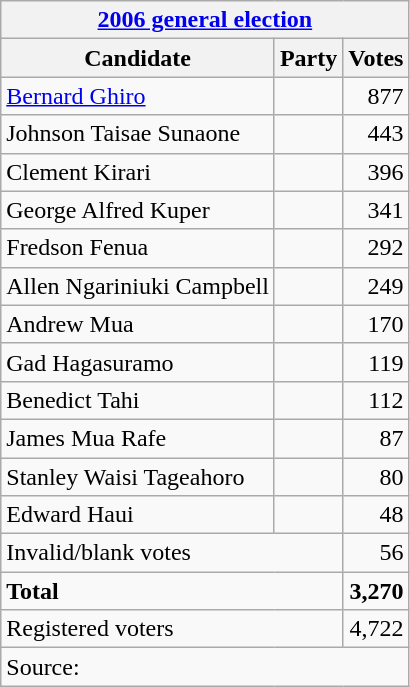<table class=wikitable style=text-align:left>
<tr>
<th colspan=3><a href='#'>2006 general election</a></th>
</tr>
<tr>
<th>Candidate</th>
<th>Party</th>
<th>Votes</th>
</tr>
<tr>
<td><a href='#'>Bernard Ghiro</a></td>
<td></td>
<td align=right>877</td>
</tr>
<tr>
<td>Johnson Taisae Sunaone</td>
<td></td>
<td align=right>443</td>
</tr>
<tr>
<td>Clement Kirari</td>
<td></td>
<td align=right>396</td>
</tr>
<tr>
<td>George Alfred Kuper</td>
<td></td>
<td align=right>341</td>
</tr>
<tr>
<td>Fredson Fenua</td>
<td></td>
<td align=right>292</td>
</tr>
<tr>
<td>Allen Ngariniuki Campbell</td>
<td></td>
<td align=right>249</td>
</tr>
<tr>
<td>Andrew Mua</td>
<td></td>
<td align=right>170</td>
</tr>
<tr>
<td>Gad Hagasuramo</td>
<td></td>
<td align=right>119</td>
</tr>
<tr>
<td>Benedict Tahi</td>
<td></td>
<td align=right>112</td>
</tr>
<tr>
<td>James Mua Rafe</td>
<td></td>
<td align=right>87</td>
</tr>
<tr>
<td>Stanley Waisi Tageahoro</td>
<td></td>
<td align=right>80</td>
</tr>
<tr>
<td>Edward Haui</td>
<td></td>
<td align=right>48</td>
</tr>
<tr>
<td colspan=2>Invalid/blank votes</td>
<td align=right>56</td>
</tr>
<tr>
<td colspan=2><strong>Total</strong></td>
<td align=right><strong>3,270</strong></td>
</tr>
<tr>
<td colspan=2>Registered voters</td>
<td align=right>4,722</td>
</tr>
<tr>
<td colspan=3>Source: </td>
</tr>
</table>
